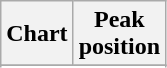<table class="wikitable sortable plainrowheaders">
<tr>
<th>Chart</th>
<th>Peak<br>position</th>
</tr>
<tr>
</tr>
<tr>
</tr>
<tr>
</tr>
<tr>
</tr>
<tr>
</tr>
<tr>
</tr>
</table>
